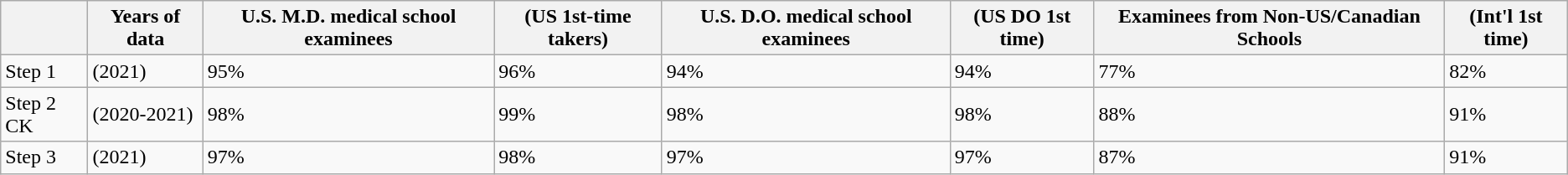<table class="wikitable">
<tr>
<th></th>
<th>Years of data</th>
<th>U.S. M.D. medical school examinees</th>
<th>(US 1st-time takers)</th>
<th>U.S. D.O. medical school examinees</th>
<th>(US DO 1st time)</th>
<th>Examinees from Non-US/Canadian Schools</th>
<th>(Int'l 1st time)</th>
</tr>
<tr>
<td>Step 1</td>
<td>(2021)</td>
<td>95%</td>
<td>96%</td>
<td>94%</td>
<td>94%</td>
<td>77%</td>
<td>82%</td>
</tr>
<tr>
<td>Step 2 CK</td>
<td>(2020-2021)</td>
<td>98%</td>
<td>99%</td>
<td>98%</td>
<td>98%</td>
<td>88%</td>
<td>91%</td>
</tr>
<tr>
<td>Step 3</td>
<td>(2021)</td>
<td>97%</td>
<td>98%</td>
<td>97%</td>
<td>97%</td>
<td>87%</td>
<td>91%</td>
</tr>
</table>
